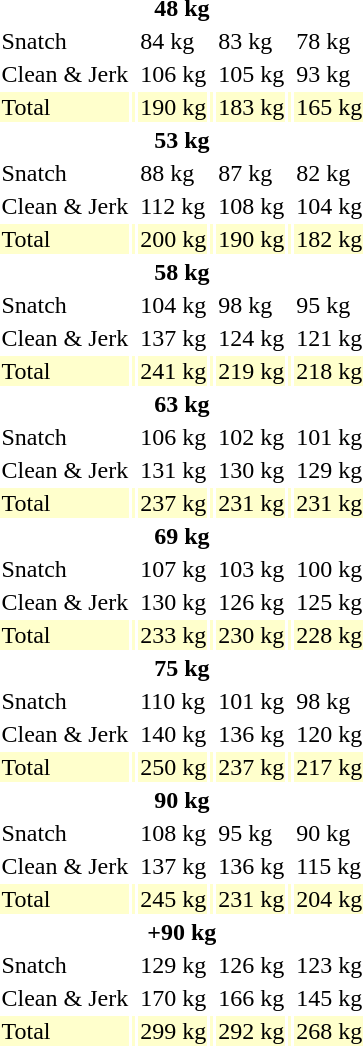<table>
<tr>
<th colspan=7>48 kg</th>
</tr>
<tr>
<td>Snatch</td>
<td></td>
<td>84 kg</td>
<td></td>
<td>83 kg</td>
<td></td>
<td>78 kg</td>
</tr>
<tr>
<td>Clean & Jerk</td>
<td></td>
<td>106 kg</td>
<td></td>
<td>105 kg</td>
<td></td>
<td>93 kg</td>
</tr>
<tr bgcolor=ffffcc>
<td>Total</td>
<td></td>
<td>190 kg</td>
<td></td>
<td>183 kg</td>
<td></td>
<td>165 kg</td>
</tr>
<tr>
<th colspan=7>53 kg</th>
</tr>
<tr>
<td>Snatch</td>
<td></td>
<td>88 kg</td>
<td></td>
<td>87 kg</td>
<td></td>
<td>82 kg</td>
</tr>
<tr>
<td>Clean & Jerk</td>
<td></td>
<td>112 kg</td>
<td></td>
<td>108 kg</td>
<td></td>
<td>104 kg</td>
</tr>
<tr bgcolor=ffffcc>
<td>Total</td>
<td></td>
<td>200 kg</td>
<td></td>
<td>190 kg</td>
<td></td>
<td>182 kg</td>
</tr>
<tr>
<th colspan=7>58 kg</th>
</tr>
<tr>
<td>Snatch</td>
<td></td>
<td>104 kg</td>
<td></td>
<td>98 kg</td>
<td></td>
<td>95 kg</td>
</tr>
<tr>
<td>Clean & Jerk</td>
<td></td>
<td>137 kg</td>
<td></td>
<td>124 kg</td>
<td></td>
<td>121 kg</td>
</tr>
<tr bgcolor=ffffcc>
<td>Total</td>
<td></td>
<td>241 kg</td>
<td></td>
<td>219 kg</td>
<td></td>
<td>218 kg</td>
</tr>
<tr>
<th colspan=7>63 kg</th>
</tr>
<tr>
<td>Snatch</td>
<td></td>
<td>106 kg</td>
<td></td>
<td>102 kg</td>
<td></td>
<td>101 kg</td>
</tr>
<tr>
<td>Clean & Jerk</td>
<td></td>
<td>131 kg</td>
<td></td>
<td>130 kg</td>
<td></td>
<td>129 kg</td>
</tr>
<tr bgcolor=ffffcc>
<td>Total</td>
<td></td>
<td>237 kg</td>
<td></td>
<td>231 kg</td>
<td></td>
<td>231 kg</td>
</tr>
<tr>
<th colspan=7>69 kg</th>
</tr>
<tr>
<td>Snatch</td>
<td></td>
<td>107 kg</td>
<td></td>
<td>103 kg</td>
<td></td>
<td>100 kg</td>
</tr>
<tr>
<td>Clean & Jerk</td>
<td></td>
<td>130 kg</td>
<td></td>
<td>126 kg</td>
<td></td>
<td>125 kg</td>
</tr>
<tr bgcolor=ffffcc>
<td>Total</td>
<td></td>
<td>233 kg</td>
<td></td>
<td>230 kg</td>
<td></td>
<td>228 kg</td>
</tr>
<tr>
<th colspan=7>75 kg</th>
</tr>
<tr>
<td>Snatch</td>
<td></td>
<td>110 kg</td>
<td></td>
<td>101 kg</td>
<td></td>
<td>98 kg</td>
</tr>
<tr>
<td>Clean & Jerk</td>
<td></td>
<td>140 kg</td>
<td></td>
<td>136 kg</td>
<td></td>
<td>120 kg</td>
</tr>
<tr bgcolor=ffffcc>
<td>Total</td>
<td></td>
<td>250 kg</td>
<td></td>
<td>237 kg</td>
<td></td>
<td>217 kg</td>
</tr>
<tr>
<th colspan=7>90 kg</th>
</tr>
<tr>
<td>Snatch</td>
<td></td>
<td>108 kg</td>
<td></td>
<td>95 kg</td>
<td></td>
<td>90 kg</td>
</tr>
<tr>
<td>Clean & Jerk</td>
<td></td>
<td>137 kg</td>
<td></td>
<td>136 kg</td>
<td></td>
<td>115 kg</td>
</tr>
<tr bgcolor=ffffcc>
<td>Total</td>
<td></td>
<td>245 kg</td>
<td></td>
<td>231 kg</td>
<td></td>
<td>204 kg</td>
</tr>
<tr>
<th colspan=7>+90 kg</th>
</tr>
<tr>
<td>Snatch</td>
<td></td>
<td>129 kg</td>
<td></td>
<td>126 kg</td>
<td></td>
<td>123 kg</td>
</tr>
<tr>
<td>Clean & Jerk</td>
<td></td>
<td>170 kg</td>
<td></td>
<td>166 kg</td>
<td></td>
<td>145 kg</td>
</tr>
<tr bgcolor=ffffcc>
<td>Total</td>
<td></td>
<td>299 kg</td>
<td></td>
<td>292 kg</td>
<td></td>
<td>268 kg</td>
</tr>
</table>
